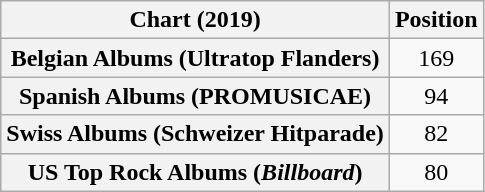<table class="wikitable sortable plainrowheaders" style="text-align:center">
<tr>
<th scope="col">Chart (2019)</th>
<th scope="col">Position</th>
</tr>
<tr>
<th scope="row">Belgian Albums (Ultratop Flanders)</th>
<td>169</td>
</tr>
<tr>
<th scope="row">Spanish Albums (PROMUSICAE)</th>
<td>94</td>
</tr>
<tr>
<th scope="row">Swiss Albums (Schweizer Hitparade)</th>
<td>82</td>
</tr>
<tr>
<th scope="row">US Top Rock Albums (<em>Billboard</em>)</th>
<td>80</td>
</tr>
</table>
